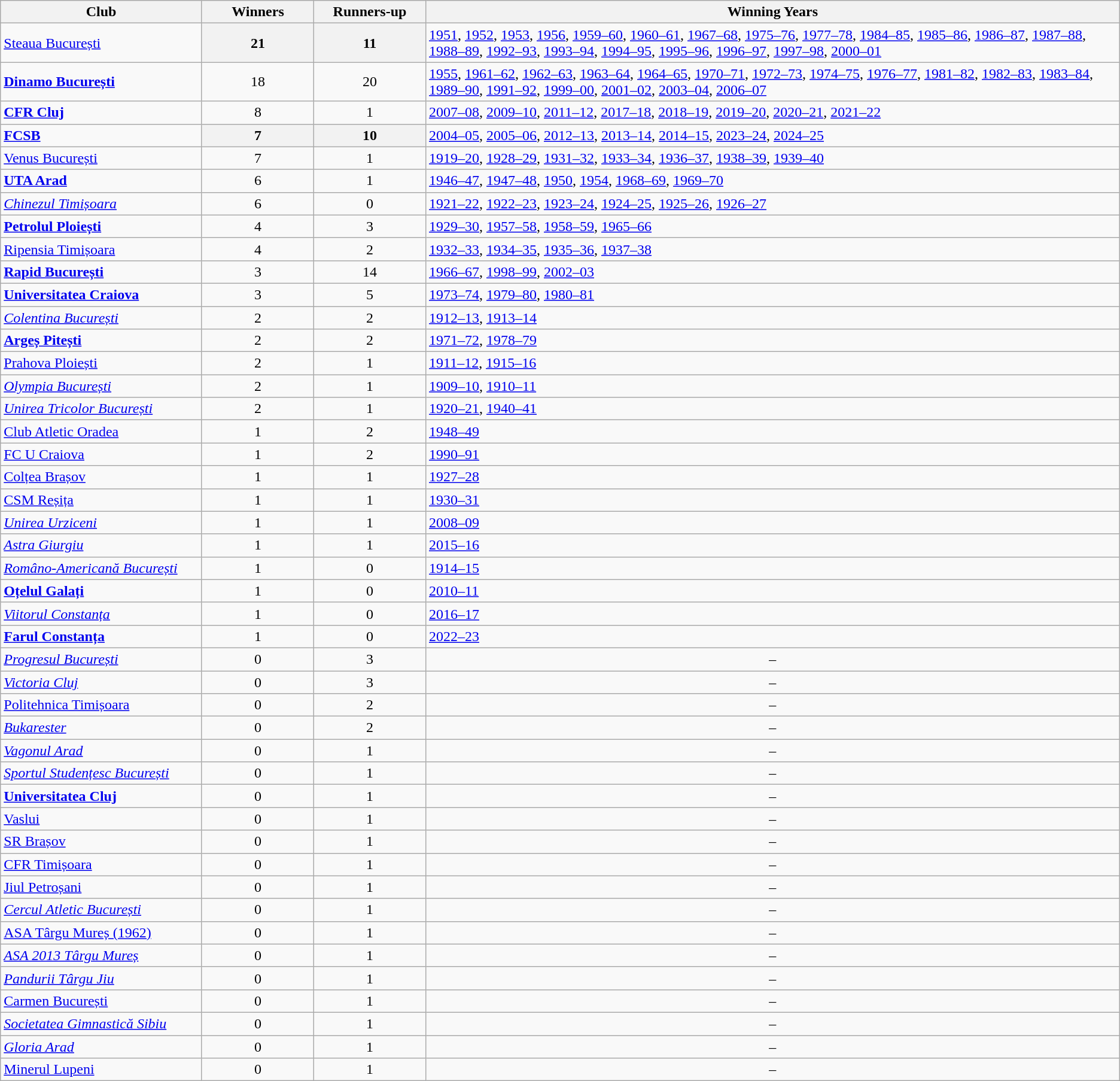<table class= "wikitable sortable" style="text-align: left;">
<tr>
<th style="width:18%;">Club</th>
<th style="width:10%;">Winners</th>
<th style="width:10%;">Runners-up</th>
<th>Winning Years</th>
</tr>
<tr>
<td><a href='#'>Steaua București</a> </td>
<th>21</th>
<th>11</th>
<td><a href='#'>1951</a>, <a href='#'>1952</a>, <a href='#'>1953</a>, <a href='#'>1956</a>, <a href='#'>1959–60</a>, <a href='#'>1960–61</a>, <a href='#'>1967–68</a>, <a href='#'>1975–76</a>, <a href='#'>1977–78</a>, <a href='#'>1984–85</a>, <a href='#'>1985–86</a>, <a href='#'>1986–87</a>, <a href='#'>1987–88</a>, <a href='#'>1988–89</a>, <a href='#'>1992–93</a>, <a href='#'>1993–94</a>, <a href='#'>1994–95</a>, <a href='#'>1995–96</a>, <a href='#'>1996–97</a>, <a href='#'>1997–98</a>, <a href='#'>2000–01</a></td>
</tr>
<tr>
<td><strong><a href='#'>Dinamo București</a></strong> </td>
<td style="text-align:center;">18</td>
<td style="text-align:center;">20</td>
<td><a href='#'>1955</a>, <a href='#'>1961–62</a>, <a href='#'>1962–63</a>, <a href='#'>1963–64</a>, <a href='#'>1964–65</a>, <a href='#'>1970–71</a>, <a href='#'>1972–73</a>, <a href='#'>1974–75</a>, <a href='#'>1976–77</a>, <a href='#'>1981–82</a>, <a href='#'>1982–83</a>, <a href='#'>1983–84</a>, <a href='#'>1989–90</a>, <a href='#'>1991–92</a>, <a href='#'>1999–00</a>, <a href='#'>2001–02</a>, <a href='#'>2003–04</a>, <a href='#'>2006–07</a></td>
</tr>
<tr>
<td><strong><a href='#'>CFR Cluj</a></strong></td>
<td style="text-align:center;">8</td>
<td style="text-align:center;">1</td>
<td><a href='#'>2007–08</a>, <a href='#'>2009–10</a>, <a href='#'>2011–12</a>, <a href='#'>2017–18</a>, <a href='#'>2018–19</a>, <a href='#'>2019–20</a>, <a href='#'>2020–21</a>, <a href='#'>2021–22</a></td>
</tr>
<tr>
<td><strong><a href='#'>FCSB</a></strong></td>
<th>7</th>
<th>10</th>
<td><a href='#'>2004–05</a>, <a href='#'>2005–06</a>, <a href='#'>2012–13</a>, <a href='#'>2013–14</a>, <a href='#'>2014–15</a>, <a href='#'>2023–24</a>, <a href='#'>2024–25</a></td>
</tr>
<tr>
<td><a href='#'>Venus București</a></td>
<td style="text-align:center;">7</td>
<td style="text-align:center;">1</td>
<td><a href='#'>1919–20</a>, <a href='#'>1928–29</a>, <a href='#'>1931–32</a>, <a href='#'>1933–34</a>, <a href='#'>1936–37</a>, <a href='#'>1938–39</a>, <a href='#'>1939–40</a></td>
</tr>
<tr>
<td><strong><a href='#'>UTA Arad</a></strong></td>
<td style="text-align:center;">6</td>
<td style="text-align:center;">1</td>
<td><a href='#'>1946–47</a>, <a href='#'>1947–48</a>, <a href='#'>1950</a>, <a href='#'>1954</a>, <a href='#'>1968–69</a>, <a href='#'>1969–70</a></td>
</tr>
<tr>
<td><em><a href='#'>Chinezul Timișoara</a></em></td>
<td style="text-align:center;">6</td>
<td style="text-align:center;">0</td>
<td><a href='#'>1921–22</a>, <a href='#'>1922–23</a>, <a href='#'>1923–24</a>, <a href='#'>1924–25</a>, <a href='#'>1925–26</a>, <a href='#'>1926–27</a></td>
</tr>
<tr>
<td><strong><a href='#'>Petrolul Ploiești</a></strong></td>
<td style="text-align:center;">4</td>
<td style="text-align:center;">3</td>
<td><a href='#'>1929–30</a>, <a href='#'>1957–58</a>, <a href='#'>1958–59</a>, <a href='#'>1965–66</a></td>
</tr>
<tr>
<td><a href='#'>Ripensia Timișoara</a></td>
<td style="text-align:center;">4</td>
<td style="text-align:center;">2</td>
<td><a href='#'>1932–33</a>, <a href='#'>1934–35</a>, <a href='#'>1935–36</a>, <a href='#'>1937–38</a></td>
</tr>
<tr>
<td><strong><a href='#'>Rapid București</a></strong></td>
<td style="text-align:center;">3</td>
<td style="text-align:center;">14</td>
<td><a href='#'>1966–67</a>, <a href='#'>1998–99</a>, <a href='#'>2002–03</a></td>
</tr>
<tr>
<td><strong><a href='#'>Universitatea Craiova</a></strong></td>
<td style="text-align:center;">3</td>
<td style="text-align:center;">5</td>
<td><a href='#'>1973–74</a>, <a href='#'>1979–80</a>, <a href='#'>1980–81</a></td>
</tr>
<tr>
<td><em><a href='#'>Colentina București</a></em></td>
<td style="text-align:center;">2</td>
<td style="text-align:center;">2</td>
<td><a href='#'>1912–13</a>, <a href='#'>1913–14</a></td>
</tr>
<tr>
<td><strong><a href='#'>Argeș Pitești</a></strong></td>
<td style="text-align:center;">2</td>
<td style="text-align:center;">2</td>
<td><a href='#'>1971–72</a>, <a href='#'>1978–79</a></td>
</tr>
<tr>
<td><a href='#'>Prahova Ploiești</a></td>
<td style="text-align:center;">2</td>
<td style="text-align:center;">1</td>
<td><a href='#'>1911–12</a>, <a href='#'>1915–16</a></td>
</tr>
<tr>
<td><em><a href='#'>Olympia București</a></em></td>
<td style="text-align:center;">2</td>
<td style="text-align:center;">1</td>
<td><a href='#'>1909–10</a>, <a href='#'>1910–11</a></td>
</tr>
<tr>
<td><em><a href='#'>Unirea Tricolor București</a></em></td>
<td style="text-align:center;">2</td>
<td style="text-align:center;">1</td>
<td><a href='#'>1920–21</a>, <a href='#'>1940–41</a></td>
</tr>
<tr>
<td><a href='#'>Club Atletic Oradea</a></td>
<td style="text-align:center;">1</td>
<td style="text-align:center;">2</td>
<td><a href='#'>1948–49</a></td>
</tr>
<tr>
<td><a href='#'>FC U Craiova</a></td>
<td style="text-align:center;">1</td>
<td style="text-align:center;">2</td>
<td><a href='#'>1990–91</a></td>
</tr>
<tr>
<td><a href='#'>Colțea Brașov</a></td>
<td style="text-align:center;">1</td>
<td style="text-align:center;">1</td>
<td><a href='#'>1927–28</a></td>
</tr>
<tr>
<td><a href='#'>CSM Reșița</a></td>
<td style="text-align:center;">1</td>
<td style="text-align:center;">1</td>
<td><a href='#'>1930–31</a></td>
</tr>
<tr>
<td><em><a href='#'>Unirea Urziceni</a></em></td>
<td style="text-align:center;">1</td>
<td style="text-align:center;">1</td>
<td><a href='#'>2008–09</a></td>
</tr>
<tr>
<td><em><a href='#'>Astra Giurgiu</a></em></td>
<td style="text-align:center;">1</td>
<td style="text-align:center;">1</td>
<td><a href='#'>2015–16</a></td>
</tr>
<tr>
<td><em><a href='#'>Româno-Americană București</a></em></td>
<td style="text-align:center;">1</td>
<td style="text-align:center;">0</td>
<td><a href='#'>1914–15</a></td>
</tr>
<tr>
<td><strong><a href='#'>Oțelul Galați</a></strong></td>
<td style="text-align:center;">1</td>
<td style="text-align:center;">0</td>
<td><a href='#'>2010–11</a></td>
</tr>
<tr>
<td><em><a href='#'>Viitorul Constanța</a></em></td>
<td style="text-align:center;">1</td>
<td style="text-align:center;">0</td>
<td><a href='#'>2016–17</a></td>
</tr>
<tr>
<td><strong><a href='#'>Farul Constanța</a></strong></td>
<td style="text-align:center;">1</td>
<td style="text-align:center;">0</td>
<td><a href='#'>2022–23</a></td>
</tr>
<tr>
<td><em><a href='#'>Progresul București</a></em></td>
<td style="text-align:center;">0</td>
<td style="text-align:center;">3</td>
<td style="text-align:center;">–</td>
</tr>
<tr>
<td><em><a href='#'>Victoria Cluj</a></em></td>
<td style="text-align:center;">0</td>
<td style="text-align:center;">3</td>
<td style="text-align:center;">–</td>
</tr>
<tr>
<td><a href='#'>Politehnica Timișoara</a></td>
<td style="text-align:center;">0</td>
<td style="text-align:center;">2</td>
<td style="text-align:center;">–</td>
</tr>
<tr>
<td><em><a href='#'>Bukarester</a></em></td>
<td style="text-align:center;">0</td>
<td style="text-align:center;">2</td>
<td style="text-align:center;">–</td>
</tr>
<tr>
<td><em><a href='#'>Vagonul Arad</a></em></td>
<td style="text-align:center;">0</td>
<td style="text-align:center;">1</td>
<td style="text-align:center;">–</td>
</tr>
<tr>
<td><em><a href='#'>Sportul Studențesc București</a></em></td>
<td style="text-align:center;">0</td>
<td style="text-align:center;">1</td>
<td style="text-align:center;">–</td>
</tr>
<tr>
<td><strong><a href='#'>Universitatea Cluj</a></strong></td>
<td style="text-align:center;">0</td>
<td style="text-align:center;">1</td>
<td style="text-align:center;">–</td>
</tr>
<tr>
<td><a href='#'>Vaslui</a></td>
<td style="text-align:center;">0</td>
<td style="text-align:center;">1</td>
<td style="text-align:center;">–</td>
</tr>
<tr>
<td><a href='#'>SR Brașov</a></td>
<td style="text-align:center;">0</td>
<td style="text-align:center;">1</td>
<td style="text-align:center;">–</td>
</tr>
<tr>
<td><a href='#'>CFR Timișoara</a></td>
<td style="text-align:center;">0</td>
<td style="text-align:center;">1</td>
<td style="text-align:center;">–</td>
</tr>
<tr>
<td><a href='#'>Jiul Petroșani</a></td>
<td style="text-align:center;">0</td>
<td style="text-align:center;">1</td>
<td style="text-align:center;">–</td>
</tr>
<tr>
<td><em><a href='#'>Cercul Atletic București</a></em></td>
<td style="text-align:center;">0</td>
<td style="text-align:center;">1</td>
<td style="text-align:center;">–</td>
</tr>
<tr>
<td><a href='#'>ASA Târgu Mureș (1962)</a></td>
<td style="text-align:center;">0</td>
<td style="text-align:center;">1</td>
<td style="text-align:center;">–</td>
</tr>
<tr>
<td><em><a href='#'>ASA 2013 Târgu Mureș</a></em></td>
<td style="text-align:center;">0</td>
<td style="text-align:center;">1</td>
<td style="text-align:center;">–</td>
</tr>
<tr>
<td><em><a href='#'>Pandurii Târgu Jiu</a></em></td>
<td style="text-align:center;">0</td>
<td style="text-align:center;">1</td>
<td style="text-align:center;">–</td>
</tr>
<tr>
<td><a href='#'>Carmen București</a></td>
<td style="text-align:center;">0</td>
<td style="text-align:center;">1</td>
<td style="text-align:center;">–</td>
</tr>
<tr>
<td><em><a href='#'>Societatea Gimnastică Sibiu</a></em></td>
<td style="text-align:center;">0</td>
<td style="text-align:center;">1</td>
<td style="text-align:center;">–</td>
</tr>
<tr>
<td><em><a href='#'>Gloria Arad</a></em></td>
<td style="text-align:center;">0</td>
<td style="text-align:center;">1</td>
<td style="text-align:center;">–</td>
</tr>
<tr>
<td><a href='#'>Minerul Lupeni</a></td>
<td style="text-align:center;">0</td>
<td style="text-align:center;">1</td>
<td style="text-align:center;">–</td>
</tr>
</table>
